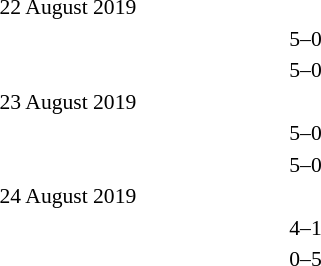<table style="font-size:90%">
<tr>
<th width=150></th>
<th width=100></th>
<th width=150></th>
</tr>
<tr>
<td colspan=2>22 August 2019</td>
</tr>
<tr>
<td align=right><strong></strong></td>
<td align=center>5–0</td>
<td></td>
</tr>
<tr>
<td align=right><strong></strong></td>
<td align=center>5–0</td>
<td></td>
</tr>
<tr>
<td colspan=2>23 August 2019</td>
</tr>
<tr>
<td align=right><strong></strong></td>
<td align=center>5–0</td>
<td></td>
</tr>
<tr>
<td align=right><strong></strong></td>
<td align=center>5–0</td>
<td></td>
</tr>
<tr>
<td colspan=2>24 August 2019</td>
</tr>
<tr>
<td align=right><strong></strong></td>
<td align=center>4–1</td>
<td></td>
</tr>
<tr>
<td align=right></td>
<td align=center>0–5</td>
<td><strong></strong></td>
</tr>
</table>
